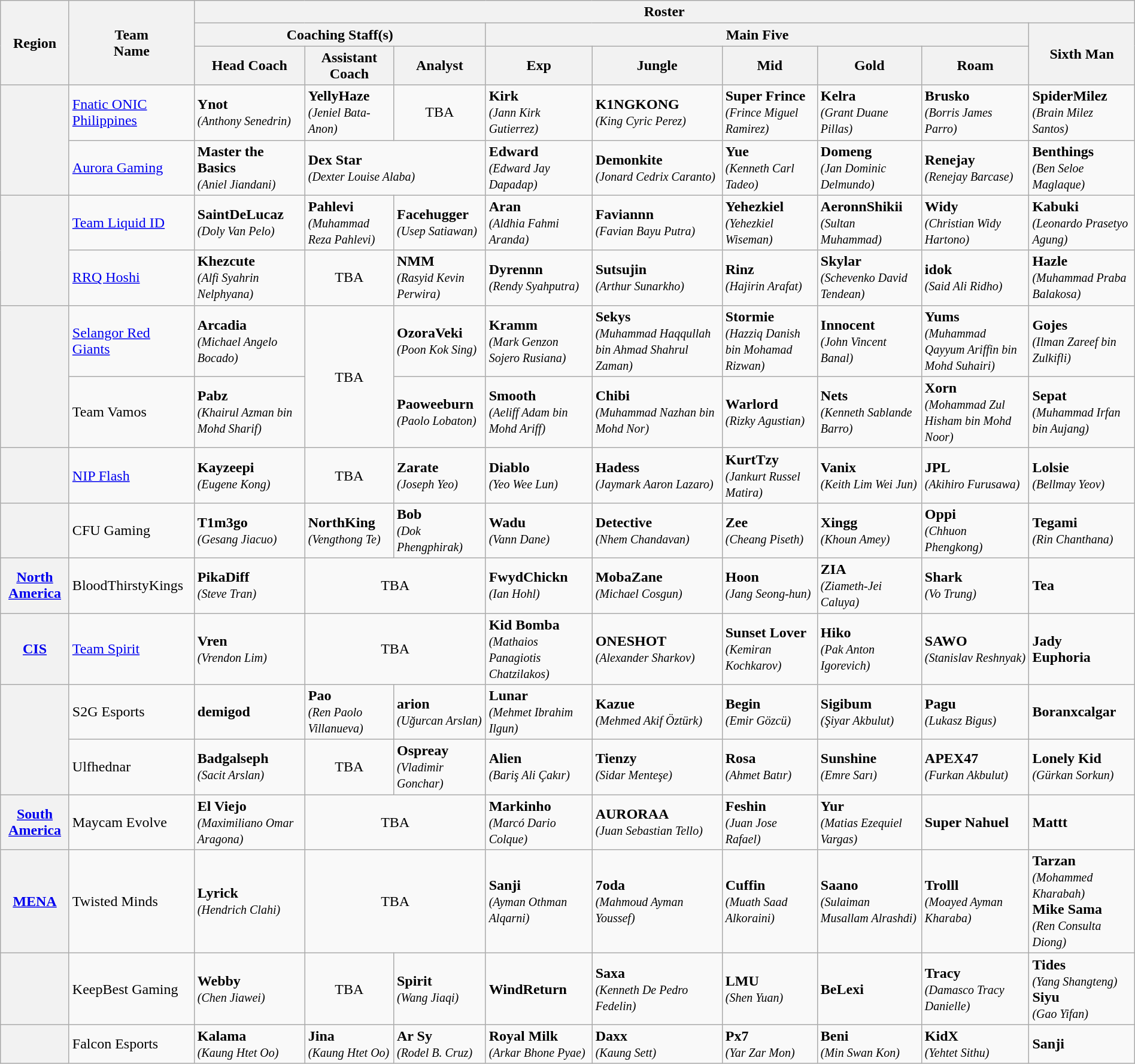<table class="wikitable" style="margin-left: auto; margin-right: auto; font:90%;">
<tr>
<th rowspan="3">Region</th>
<th rowspan="3">Team<br>Name</th>
<th colspan="9">Roster</th>
</tr>
<tr>
<th colspan="3">Coaching Staff(s)</th>
<th colspan="5">Main Five</th>
<th rowspan="2">Sixth Man</th>
</tr>
<tr>
<th>Head Coach</th>
<th>Assistant Coach</th>
<th>Analyst</th>
<th>Exp</th>
<th>Jungle</th>
<th>Mid</th>
<th>Gold</th>
<th>Roam</th>
</tr>
<tr>
<th rowspan="2"></th>
<td><a href='#'>Fnatic ONIC Philippines</a></td>
<td> <strong>Ynot</strong><br><small><em>(Anthony Senedrin)</em></small></td>
<td> <strong>YellyHaze</strong><br><small><em>(Jeniel Bata-Anon)</em></small></td>
<td style="text-align:center;">TBA</td>
<td> <strong>Kirk</strong><br><small><em>(Jann Kirk Gutierrez)</em></small></td>
<td> <strong>K1NGKONG</strong><br><small><em>(King Cyric Perez)</em></small></td>
<td> <strong>Super Frince</strong><br><small><em>(Frince Miguel Ramirez)</em></small></td>
<td> <strong>Kelra</strong><br><small><em>(Grant Duane Pillas)</em></small></td>
<td> <strong>Brusko</strong><br><small><em>(Borris James Parro)</em></small></td>
<td> <strong>SpiderMilez</strong><br><small><em>(Brain Milez Santos)</em></small></td>
</tr>
<tr>
<td><a href='#'>Aurora Gaming</a></td>
<td> <strong>Master the Basics</strong><br><small><em>(Aniel Jiandani)</em></small></td>
<td colspan="2"> <strong>Dex Star</strong><br><small><em>(Dexter Louise Alaba)</em></small></td>
<td> <strong>Edward</strong><br><small><em>(Edward Jay Dapadap)</em></small></td>
<td> <strong>Demonkite</strong><br><small><em>(Jonard Cedrix Caranto)</em></small></td>
<td> <strong>Yue</strong><br><small><em>(Kenneth Carl Tadeo)</em></small></td>
<td> <strong>Domeng</strong><br><small><em>(Jan Dominic Delmundo)</em></small></td>
<td> <strong>Renejay</strong><br><small><em>(Renejay Barcase)</em></small></td>
<td> <strong>Benthings</strong><br><small><em>(Ben Seloe Maglaque)</em></small></td>
</tr>
<tr>
<th rowspan="2"></th>
<td><a href='#'>Team Liquid ID</a></td>
<td> <strong>SaintDeLucaz</strong><br><small><em>(Doly Van Pelo)</em></small></td>
<td> <strong>Pahlevi</strong><br><small><em>(Muhammad Reza Pahlevi)</em></small></td>
<td> <strong>Facehugger</strong><br><small><em>(Usep Satiawan)</em></small></td>
<td> <strong>Aran</strong><br><small><em>(Aldhia Fahmi Aranda)</em></small></td>
<td> <strong>Faviannn</strong><br><small><em>(Favian Bayu Putra)</em></small></td>
<td> <strong>Yehezkiel</strong><br><small><em>(Yehezkiel Wiseman)</em></small></td>
<td> <strong>AeronnShikii</strong><br><small><em>(Sultan Muhammad)</em></small></td>
<td> <strong>Widy</strong><br><small><em>(Christian Widy Hartono)</em></small></td>
<td> <strong>Kabuki</strong><br><small><em>(Leonardo Prasetyo Agung)</em></small></td>
</tr>
<tr>
<td><a href='#'>RRQ Hoshi</a></td>
<td> <strong>Khezcute</strong><br><small><em>(Alfi Syahrin Nelphyana)</em></small></td>
<td style="text-align:center;">TBA</td>
<td> <strong>NMM</strong><br><small><em>(Rasyid Kevin Perwira)</em></small></td>
<td> <strong>Dyrennn</strong><br><small><em>(Rendy Syahputra)</em></small></td>
<td> <strong>Sutsujin</strong><br><small><em>(Arthur Sunarkho)</em></small></td>
<td> <strong>Rinz</strong><br><small><em>(Hajirin Arafat)</em></small></td>
<td> <strong>Skylar</strong><br><small><em>(Schevenko David Tendean)</em></small></td>
<td> <strong>idok</strong><br><small><em>(Said Ali Ridho)</em></small></td>
<td> <strong>Hazle</strong><br><small><em>(Muhammad Praba Balakosa)</em></small></td>
</tr>
<tr>
<th rowspan="2"></th>
<td><a href='#'>Selangor Red Giants</a></td>
<td> <strong>Arcadia</strong><br><small><em>(Michael Angelo Bocado)</em></small></td>
<td rowspan="2" style="text-align:center;">TBA</td>
<td> <strong>OzoraVeki</strong><br><small><em>(Poon Kok Sing)</em></small></td>
<td> <strong>Kramm</strong><br><small><em>(Mark Genzon Sojero Rusiana)</em></small></td>
<td> <strong>Sekys</strong><br><small><em>(Muhammad Haqqullah bin Ahmad Shahrul Zaman)</em></small></td>
<td> <strong>Stormie</strong><br><small><em>(Hazziq Danish bin Mohamad Rizwan)</em></small></td>
<td> <strong>Innocent</strong><br><small><em>(John Vincent Banal)</em></small></td>
<td> <strong>Yums</strong><br><small><em>(Muhammad Qayyum Ariffin bin Mohd Suhairi)</em></small></td>
<td> <strong>Gojes</strong><br><small><em>(Ilman Zareef bin Zulkifli)</em></small></td>
</tr>
<tr>
<td>Team Vamos</td>
<td> <strong>Pabz</strong><br><small><em>(Khairul Azman bin Mohd Sharif)</em></small></td>
<td> <strong>Paoweeburn</strong><br><small><em>(Paolo Lobaton)</em></small></td>
<td> <strong>Smooth</strong><br><small><em>(Aeliff Adam bin Mohd Ariff)</em></small></td>
<td> <strong>Chibi</strong><br><small><em>(Muhammad Nazhan bin Mohd Nor)</em></small></td>
<td> <strong>Warlord</strong><br><small><em>(Rizky Agustian)</em></small></td>
<td> <strong>Nets</strong><br><small><em>(Kenneth Sablande Barro)</em></small></td>
<td> <strong>Xorn</strong><br><small><em>(Mohammad Zul Hisham bin Mohd Noor)</em></small></td>
<td> <strong>Sepat</strong><br><small><em>(Muhammad Irfan bin Aujang)</em></small></td>
</tr>
<tr>
<th></th>
<td><a href='#'>NIP Flash</a></td>
<td> <strong>Kayzeepi</strong><br><small><em>(Eugene Kong)</em></small></td>
<td style="text-align:center;">TBA</td>
<td> <strong>Zarate</strong><br><small><em>(Joseph Yeo)</em></small></td>
<td> <strong>Diablo</strong><br><small><em>(Yeo Wee Lun)</em></small></td>
<td> <strong>Hadess</strong><br><small><em>(Jaymark Aaron Lazaro)</em></small></td>
<td> <strong>KurtTzy</strong><br><small><em>(Jankurt Russel Matira)</em></small></td>
<td> <strong>Vanix</strong><br><small><em>(Keith Lim Wei Jun)</em></small></td>
<td> <strong>JPL</strong><br><small><em>(Akihiro Furusawa)</em></small></td>
<td> <strong>Lolsie</strong><br><small><em>(Bellmay Yeov)</em></small></td>
</tr>
<tr>
<th></th>
<td>CFU Gaming</td>
<td> <strong>T1m3go</strong><br><small><em>(Gesang Jiacuo)</em></small></td>
<td> <strong>NorthKing</strong><br><small><em>(Vengthong Te)</em></small></td>
<td> <strong>Bob</strong><br><small><em>(Dok Phengphirak)</em></small></td>
<td> <strong>Wadu</strong><br><small><em>(Vann Dane)</em></small></td>
<td> <strong>Detective</strong><br><small><em>(Nhem Chandavan)</em></small></td>
<td> <strong>Zee</strong><br><small><em>(Cheang Piseth)</em></small></td>
<td> <strong>Xingg</strong><br><small><em>(Khoun Amey)</em></small></td>
<td> <strong>Oppi</strong><br><small><em>(Chhuon Phengkong)</em></small></td>
<td> <strong>Tegami</strong><br><small><em>(Rin Chanthana)</em></small></td>
</tr>
<tr>
<th><a href='#'>North America</a></th>
<td> BloodThirstyKings</td>
<td> <strong>PikaDiff</strong><br><small><em>(Steve Tran)</em></small></td>
<td colspan="2" style="text-align:center;">TBA</td>
<td> <strong>FwydChickn</strong><br><small><em>(Ian Hohl)</em></small></td>
<td> <strong>MobaZane</strong><br><small><em>(Michael Cosgun)</em></small></td>
<td> <strong>Hoon</strong><br><small><em>(Jang Seong-hun)</em></small></td>
<td> <strong>ZIA</strong><br><small><em>(Ziameth-Jei Caluya)</em></small></td>
<td> <strong>Shark</strong><br><small><em>(Vo Trung)</em></small></td>
<td> <strong>Tea</strong></td>
</tr>
<tr>
<th> <a href='#'>CIS</a></th>
<td><a href='#'>Team Spirit</a></td>
<td> <strong>Vren</strong><br><small><em>(Vrendon Lim)</em></small></td>
<td colspan="2" style="text-align:center;">TBA</td>
<td> <strong>Kid Bomba</strong><br><small><em>(Mathaios Panagiotis Chatzilakos)</em></small></td>
<td> <strong>ONESHOT</strong><br><small><em>(Alexander Sharkov)</em></small></td>
<td> <strong>Sunset Lover</strong><br><small><em>(Kemiran Kochkarov)</em></small></td>
<td> <strong>Hiko</strong><br><small><em>(Pak Anton Igorevich)</em></small></td>
<td> <strong>SAWO</strong><br><small><em>(Stanislav Reshnyak)</em></small></td>
<td> <strong>Jady</strong><br> <strong>Euphoria</strong></td>
</tr>
<tr>
<th rowspan="2"></th>
<td>S2G Esports</td>
<td> <strong>demigod</strong></td>
<td> <strong>Pao</strong><br><small><em>(Ren Paolo Villanueva)</em></small></td>
<td> <strong>arion</strong><br><small><em>(Uğurcan Arslan)</em></small></td>
<td> <strong>Lunar</strong><br><small><em>(Mehmet Ibrahim Ilgun)</em></small></td>
<td> <strong>Kazue</strong><br><small><em>(Mehmed Akif Öztürk)</em></small></td>
<td> <strong>Begin</strong><br><small><em>(Emir Gözcü)</em></small></td>
<td> <strong>Sigibum</strong><br><small><em>(Şiyar Akbulut)</em></small></td>
<td> <strong>Pagu</strong><br><small><em>(Lukasz Bigus)</em></small></td>
<td> <strong>Boranxcalgar</strong></td>
</tr>
<tr>
<td>Ulfhednar</td>
<td> <strong>Badgalseph</strong><br><small><em>(Sacit Arslan)</em></small></td>
<td style="text-align:center;">TBA</td>
<td> <strong>Ospreay</strong><br><small><em>(Vladimir Gonchar)</em></small></td>
<td> <strong>Alien</strong><br><small><em>(Bariş Ali Çakır)</em></small></td>
<td> <strong>Tienzy</strong><br><small><em>(Sidar Menteşe)</em></small></td>
<td> <strong>Rosa</strong><br><small><em>(Ahmet Batır)</em></small></td>
<td> <strong>Sunshine</strong><br><small><em>(Emre Sarı)</em></small></td>
<td> <strong>APEX47</strong><br><small><em>(Furkan Akbulut)</em></small></td>
<td> <strong>Lonely Kid</strong><br><small><em>(Gürkan Sorkun)</em></small></td>
</tr>
<tr>
<th><a href='#'>South America</a></th>
<td> Maycam Evolve</td>
<td> <strong>El Viejo</strong><br><small><em>(Maximiliano Omar Aragona)</em></small></td>
<td colspan="2" style="text-align:center;">TBA</td>
<td> <strong>Markinho</strong><br><small><em>(Marcó Dario Colque)</em></small></td>
<td> <strong>AURORAA</strong><br><small><em>(Juan Sebastian Tello)</em></small></td>
<td> <strong>Feshin</strong><br><small><em>(Juan Jose Rafael)</em></small></td>
<td> <strong>Yur</strong><br><small><em>(Matias Ezequiel Vargas)</em></small></td>
<td> <strong>Super Nahuel</strong></td>
<td> <strong>Mattt</strong></td>
</tr>
<tr>
<th><a href='#'>MENA</a></th>
<td> Twisted Minds</td>
<td> <strong>Lyrick</strong><br><small><em>(Hendrich Clahi)</em></small></td>
<td colspan="2" style="text-align:center;">TBA</td>
<td> <strong>Sanji</strong><br><small><em>(Ayman Othman Alqarni)</em></small></td>
<td> <strong>7oda</strong><br><small><em>(Mahmoud Ayman Youssef)</em></small></td>
<td> <strong>Cuffin</strong><br><small><em>(Muath Saad Alkoraini)</em></small></td>
<td> <strong>Saano</strong><br><small><em>(Sulaiman Musallam Alrashdi)</em></small></td>
<td> <strong>Trolll</strong><br><small><em>(Moayed Ayman Kharaba)</em></small></td>
<td> <strong>Tarzan</strong><br><small><em>(Mohammed Kharabah)</em></small><br> <strong>Mike Sama</strong><br><small><em>(Ren Consulta Diong)</em></small></td>
</tr>
<tr>
<th></th>
<td>KeepBest Gaming</td>
<td> <strong>Webby</strong><br><small><em>(Chen Jiawei)</em></small></td>
<td style="text-align:center;">TBA</td>
<td> <strong>Spirit</strong><br><small><em>(Wang Jiaqi)</em></small></td>
<td> <strong>WindReturn</strong></td>
<td> <strong>Saxa</strong><br><small><em>(Kenneth De Pedro Fedelin)</em></small></td>
<td> <strong>LMU</strong><br><small><em>(Shen Yuan)</em></small></td>
<td> <strong>BeLexi</strong></td>
<td> <strong>Tracy</strong><br><small><em>(Damasco Tracy Danielle)</em></small></td>
<td> <strong>Tides</strong><br><small><em>(Yang Shangteng)</em></small><br> <strong>Siyu</strong><br><small><em>(Gao Yifan)</em></small></td>
</tr>
<tr>
<th></th>
<td>Falcon Esports</td>
<td> <strong>Kalama</strong><br><small><em>(Kaung Htet Oo)</em></small></td>
<td> <strong>Jina</strong><br><small><em>(Kaung Htet Oo)</em></small></td>
<td> <strong>Ar Sy</strong><br><small><em>(Rodel B. Cruz)</em></small></td>
<td> <strong>Royal Milk</strong><br><small><em>(Arkar Bhone Pyae)</em></small></td>
<td> <strong>Daxx</strong><br><small><em>(Kaung Sett)</em></small></td>
<td> <strong>Px7</strong><br><small><em>(Yar Zar Mon)</em></small></td>
<td> <strong>Beni</strong><br><small><em>(Min Swan Kon)</em></small></td>
<td> <strong>KidX</strong><br><small><em>(Yehtet Sithu)</em></small></td>
<td> <strong>Sanji</strong></td>
</tr>
</table>
